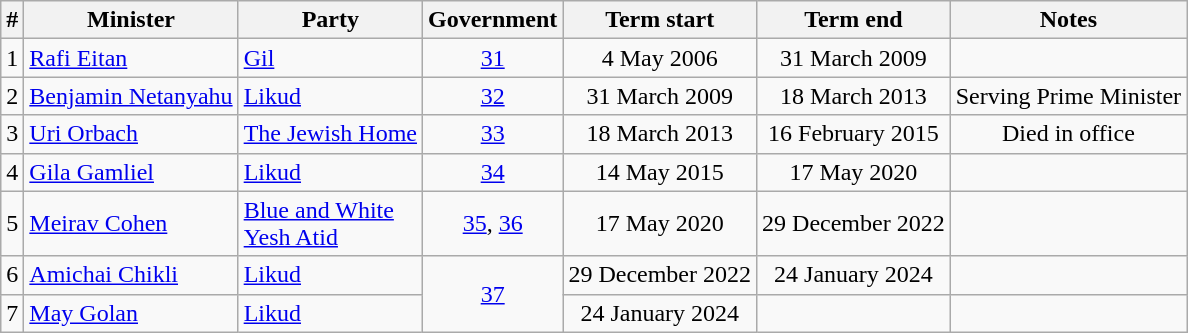<table class=wikitable style=text-align:center>
<tr>
<th>#</th>
<th>Minister</th>
<th>Party</th>
<th>Government</th>
<th>Term start</th>
<th>Term end</th>
<th>Notes</th>
</tr>
<tr>
<td>1</td>
<td align=left><a href='#'>Rafi Eitan</a></td>
<td align=left><a href='#'>Gil</a></td>
<td><a href='#'>31</a></td>
<td>4 May 2006</td>
<td>31 March 2009</td>
<td></td>
</tr>
<tr>
<td>2</td>
<td align=left><a href='#'>Benjamin Netanyahu</a></td>
<td align=left><a href='#'>Likud</a></td>
<td><a href='#'>32</a></td>
<td>31 March 2009</td>
<td>18 March 2013</td>
<td>Serving Prime Minister</td>
</tr>
<tr>
<td>3</td>
<td align=left><a href='#'>Uri Orbach</a></td>
<td align=left><a href='#'>The Jewish Home</a></td>
<td><a href='#'>33</a></td>
<td>18 March 2013</td>
<td>16 February 2015</td>
<td>Died in office</td>
</tr>
<tr>
<td>4</td>
<td align=left><a href='#'>Gila Gamliel</a></td>
<td align=left><a href='#'>Likud</a></td>
<td><a href='#'>34</a></td>
<td>14 May 2015</td>
<td>17 May 2020</td>
<td></td>
</tr>
<tr>
<td>5</td>
<td align=left><a href='#'>Meirav Cohen</a></td>
<td align=left><a href='#'>Blue and White</a><br><a href='#'>Yesh Atid</a></td>
<td><a href='#'>35</a>, <a href='#'>36</a></td>
<td>17 May 2020</td>
<td>29 December 2022</td>
<td></td>
</tr>
<tr>
<td>6</td>
<td align=left><a href='#'>Amichai Chikli</a></td>
<td align=left><a href='#'>Likud</a></td>
<td rowspan="2"><a href='#'>37</a></td>
<td>29 December 2022</td>
<td>24 January 2024</td>
<td></td>
</tr>
<tr>
<td>7</td>
<td align=left><a href='#'>May Golan</a></td>
<td align=left><a href='#'>Likud</a></td>
<td>24 January 2024</td>
<td></td>
<td></td>
</tr>
</table>
